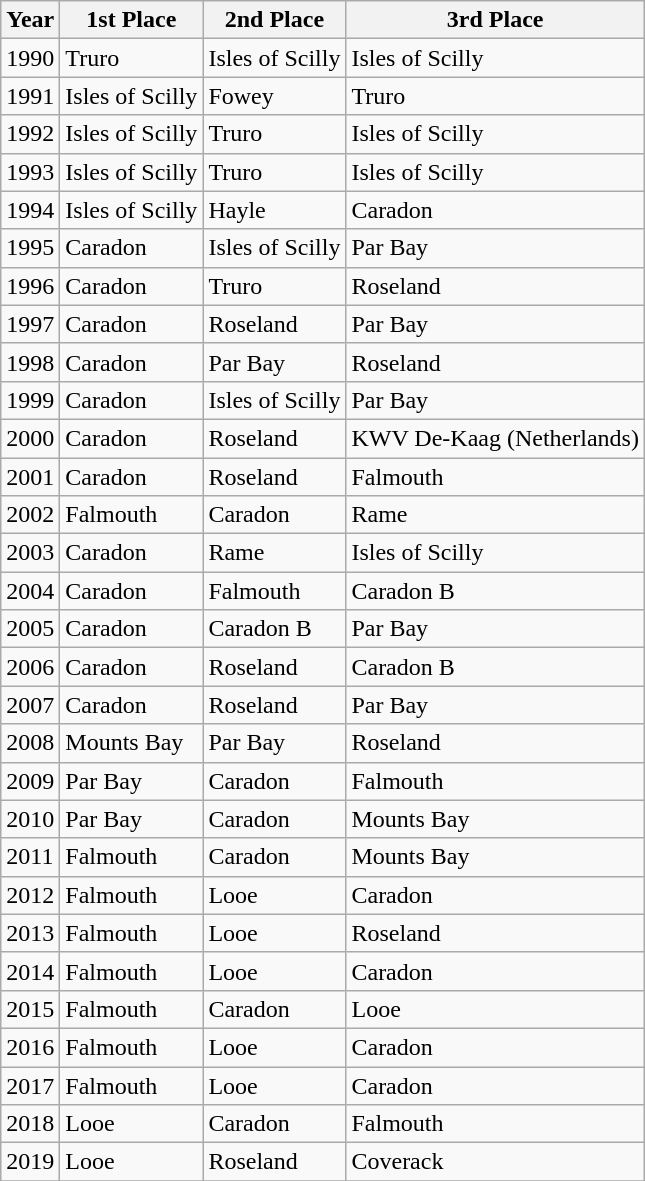<table class="wikitable">
<tr>
<th>Year</th>
<th>1st Place</th>
<th>2nd Place</th>
<th>3rd Place</th>
</tr>
<tr>
<td>1990</td>
<td>Truro</td>
<td>Isles of Scilly</td>
<td>Isles of Scilly</td>
</tr>
<tr>
<td>1991</td>
<td>Isles of Scilly</td>
<td>Fowey</td>
<td>Truro</td>
</tr>
<tr>
<td>1992</td>
<td>Isles of Scilly</td>
<td>Truro</td>
<td>Isles of Scilly</td>
</tr>
<tr>
<td>1993</td>
<td>Isles of Scilly</td>
<td>Truro</td>
<td>Isles of Scilly</td>
</tr>
<tr>
<td>1994</td>
<td>Isles of Scilly</td>
<td>Hayle</td>
<td>Caradon</td>
</tr>
<tr>
<td>1995</td>
<td>Caradon</td>
<td>Isles of Scilly</td>
<td>Par Bay</td>
</tr>
<tr>
<td>1996</td>
<td>Caradon</td>
<td>Truro</td>
<td>Roseland</td>
</tr>
<tr>
<td>1997</td>
<td>Caradon</td>
<td>Roseland</td>
<td>Par Bay</td>
</tr>
<tr>
<td>1998</td>
<td>Caradon</td>
<td>Par Bay</td>
<td>Roseland</td>
</tr>
<tr>
<td>1999</td>
<td>Caradon</td>
<td>Isles of Scilly</td>
<td>Par Bay</td>
</tr>
<tr>
<td>2000</td>
<td>Caradon</td>
<td>Roseland</td>
<td>KWV De-Kaag (Netherlands)</td>
</tr>
<tr>
<td>2001</td>
<td>Caradon</td>
<td>Roseland</td>
<td>Falmouth</td>
</tr>
<tr>
<td>2002</td>
<td>Falmouth</td>
<td>Caradon</td>
<td>Rame</td>
</tr>
<tr>
<td>2003</td>
<td>Caradon</td>
<td>Rame</td>
<td>Isles of Scilly</td>
</tr>
<tr>
<td>2004</td>
<td>Caradon</td>
<td>Falmouth</td>
<td>Caradon B</td>
</tr>
<tr>
<td>2005</td>
<td>Caradon</td>
<td>Caradon B</td>
<td>Par Bay</td>
</tr>
<tr>
<td>2006</td>
<td>Caradon</td>
<td>Roseland</td>
<td>Caradon B</td>
</tr>
<tr>
<td>2007</td>
<td>Caradon</td>
<td>Roseland</td>
<td>Par Bay</td>
</tr>
<tr>
<td>2008</td>
<td>Mounts Bay</td>
<td>Par Bay</td>
<td>Roseland</td>
</tr>
<tr>
<td>2009</td>
<td>Par Bay</td>
<td>Caradon</td>
<td>Falmouth</td>
</tr>
<tr>
<td>2010</td>
<td>Par Bay</td>
<td>Caradon</td>
<td>Mounts Bay</td>
</tr>
<tr>
<td>2011</td>
<td>Falmouth</td>
<td>Caradon</td>
<td>Mounts Bay</td>
</tr>
<tr>
<td>2012</td>
<td>Falmouth</td>
<td>Looe</td>
<td>Caradon</td>
</tr>
<tr>
<td>2013</td>
<td>Falmouth</td>
<td>Looe</td>
<td>Roseland</td>
</tr>
<tr>
<td>2014</td>
<td>Falmouth</td>
<td>Looe</td>
<td>Caradon</td>
</tr>
<tr>
<td>2015</td>
<td>Falmouth</td>
<td>Caradon</td>
<td>Looe</td>
</tr>
<tr>
<td>2016</td>
<td>Falmouth</td>
<td>Looe</td>
<td>Caradon</td>
</tr>
<tr>
<td>2017</td>
<td>Falmouth</td>
<td>Looe</td>
<td>Caradon</td>
</tr>
<tr>
<td>2018</td>
<td>Looe</td>
<td>Caradon</td>
<td>Falmouth</td>
</tr>
<tr>
<td>2019</td>
<td>Looe</td>
<td>Roseland</td>
<td>Coverack</td>
</tr>
<tr>
</tr>
</table>
